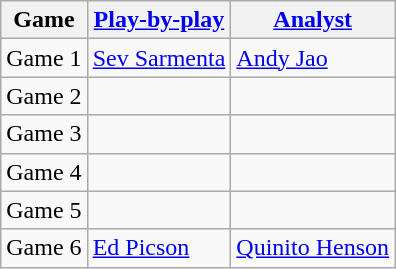<table class=wikitable>
<tr>
<th>Game</th>
<th><a href='#'>Play-by-play</a></th>
<th><a href='#'>Analyst</a></th>
</tr>
<tr>
<td>Game 1</td>
<td><a href='#'>Sev Sarmenta</a></td>
<td><a href='#'>Andy Jao</a></td>
</tr>
<tr>
<td>Game 2</td>
<td></td>
<td></td>
</tr>
<tr>
<td>Game 3</td>
<td></td>
<td></td>
</tr>
<tr>
<td>Game 4</td>
<td></td>
<td></td>
</tr>
<tr>
<td>Game 5</td>
<td></td>
<td></td>
</tr>
<tr>
<td>Game 6</td>
<td><a href='#'>Ed Picson</a></td>
<td><a href='#'>Quinito Henson</a></td>
</tr>
</table>
